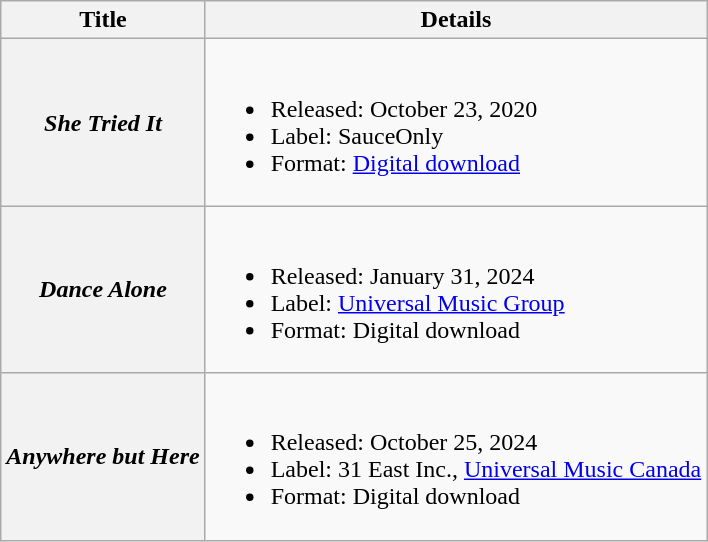<table class="wikitable plainrowheaders">
<tr>
<th>Title</th>
<th>Details</th>
</tr>
<tr>
<th scope="row"><em>She Tried It</em><br></th>
<td><br><ul><li>Released: October 23, 2020</li><li>Label: SauceOnly</li><li>Format: <a href='#'>Digital download</a></li></ul></td>
</tr>
<tr>
<th scope="row"><em>Dance Alone</em></th>
<td><br><ul><li>Released: January 31, 2024</li><li>Label: <a href='#'>Universal Music Group</a></li><li>Format: Digital download</li></ul></td>
</tr>
<tr>
<th scope="row"><em>Anywhere but Here</em></th>
<td><br><ul><li>Released: October 25, 2024</li><li>Label: 31 East Inc., <a href='#'>Universal Music Canada</a></li><li>Format: Digital download</li></ul></td>
</tr>
</table>
